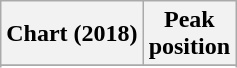<table class="wikitable sortable plainrowheaders" style="text-align:center">
<tr>
<th scope="col">Chart (2018)</th>
<th scope="col">Peak<br>position</th>
</tr>
<tr>
</tr>
<tr>
</tr>
<tr>
</tr>
<tr>
</tr>
</table>
